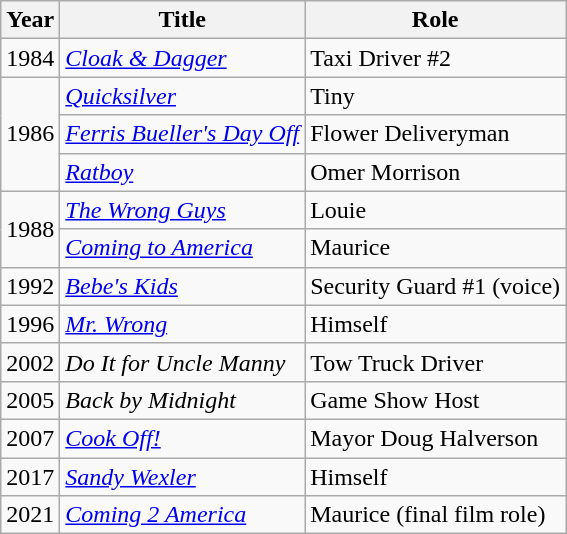<table class="wikitable sortable">
<tr>
<th>Year</th>
<th>Title</th>
<th>Role</th>
</tr>
<tr>
<td>1984</td>
<td><em><a href='#'>Cloak & Dagger</a></em></td>
<td>Taxi Driver #2</td>
</tr>
<tr>
<td rowspan="3">1986</td>
<td><em><a href='#'>Quicksilver</a></em></td>
<td>Tiny</td>
</tr>
<tr>
<td><em><a href='#'>Ferris Bueller's Day Off</a></em></td>
<td>Flower Deliveryman</td>
</tr>
<tr>
<td><em><a href='#'>Ratboy</a></em></td>
<td>Omer Morrison</td>
</tr>
<tr>
<td rowspan="2">1988</td>
<td><em><a href='#'>The Wrong Guys</a></em></td>
<td>Louie</td>
</tr>
<tr>
<td><em><a href='#'>Coming to America</a></em></td>
<td>Maurice</td>
</tr>
<tr>
<td>1992</td>
<td><em><a href='#'>Bebe's Kids</a></em></td>
<td>Security Guard #1 (voice)</td>
</tr>
<tr>
<td>1996</td>
<td><em><a href='#'>Mr. Wrong</a></em></td>
<td>Himself</td>
</tr>
<tr>
<td>2002</td>
<td><em>Do It for Uncle Manny</em></td>
<td>Tow Truck Driver</td>
</tr>
<tr>
<td>2005</td>
<td><em>Back by Midnight</em></td>
<td>Game Show Host</td>
</tr>
<tr>
<td>2007</td>
<td><em><a href='#'>Cook Off!</a></em></td>
<td>Mayor Doug Halverson</td>
</tr>
<tr>
<td>2017</td>
<td><em><a href='#'>Sandy Wexler</a></em></td>
<td>Himself</td>
</tr>
<tr>
<td>2021</td>
<td><em><a href='#'>Coming 2 America</a></em></td>
<td>Maurice (final film role)</td>
</tr>
</table>
